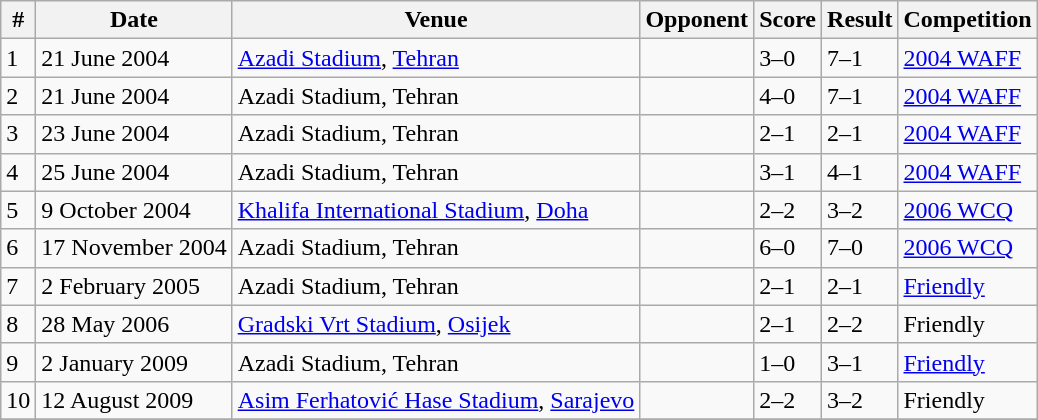<table class=wikitable>
<tr>
<th>#</th>
<th>Date</th>
<th>Venue</th>
<th>Opponent</th>
<th>Score</th>
<th>Result</th>
<th>Competition</th>
</tr>
<tr>
<td>1</td>
<td>21 June 2004</td>
<td><a href='#'>Azadi Stadium</a>, <a href='#'>Tehran</a></td>
<td></td>
<td>3–0</td>
<td>7–1</td>
<td><a href='#'>2004 WAFF</a></td>
</tr>
<tr>
<td>2</td>
<td>21 June 2004</td>
<td>Azadi Stadium, Tehran</td>
<td></td>
<td>4–0</td>
<td>7–1</td>
<td><a href='#'>2004 WAFF</a></td>
</tr>
<tr>
<td>3</td>
<td>23 June 2004</td>
<td>Azadi Stadium, Tehran</td>
<td></td>
<td>2–1</td>
<td>2–1</td>
<td><a href='#'>2004 WAFF</a></td>
</tr>
<tr>
<td>4</td>
<td>25 June 2004</td>
<td>Azadi Stadium, Tehran</td>
<td></td>
<td>3–1</td>
<td>4–1</td>
<td><a href='#'>2004 WAFF</a></td>
</tr>
<tr>
<td>5</td>
<td>9 October 2004</td>
<td><a href='#'>Khalifa International Stadium</a>, <a href='#'>Doha</a></td>
<td></td>
<td>2–2</td>
<td>3–2</td>
<td><a href='#'>2006 WCQ</a></td>
</tr>
<tr>
<td>6</td>
<td>17 November 2004</td>
<td>Azadi Stadium, Tehran</td>
<td></td>
<td>6–0</td>
<td>7–0</td>
<td><a href='#'>2006 WCQ</a></td>
</tr>
<tr>
<td>7</td>
<td>2 February 2005</td>
<td>Azadi Stadium, Tehran</td>
<td></td>
<td>2–1</td>
<td>2–1</td>
<td><a href='#'>Friendly</a></td>
</tr>
<tr>
<td>8</td>
<td>28 May 2006</td>
<td><a href='#'>Gradski Vrt Stadium</a>, <a href='#'>Osijek</a></td>
<td></td>
<td>2–1</td>
<td>2–2</td>
<td>Friendly</td>
</tr>
<tr>
<td>9</td>
<td>2 January 2009</td>
<td>Azadi Stadium, Tehran</td>
<td></td>
<td>1–0</td>
<td>3–1</td>
<td><a href='#'>Friendly</a></td>
</tr>
<tr>
<td>10</td>
<td>12 August 2009</td>
<td><a href='#'>Asim Ferhatović Hase Stadium</a>, <a href='#'>Sarajevo</a></td>
<td></td>
<td>2–2</td>
<td>3–2</td>
<td>Friendly</td>
</tr>
<tr>
</tr>
</table>
